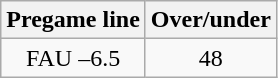<table class="wikitable">
<tr align="center">
<th style=>Pregame line</th>
<th style=>Over/under</th>
</tr>
<tr align="center">
<td>FAU –6.5</td>
<td>48</td>
</tr>
</table>
